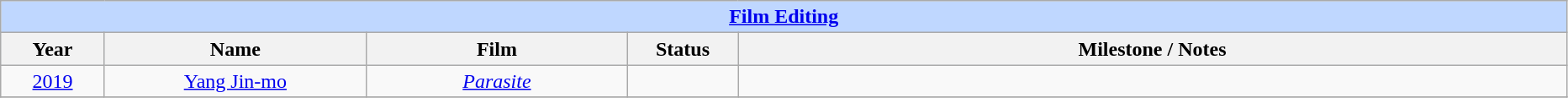<table class="wikitable" style="text-align: center">
<tr style="background:#bfd7ff;">
<td colspan="6" style="text-align: center;"><strong><a href='#'>Film Editing</a></strong></td>
</tr>
<tr style="background:#ebf5ff;">
<th style="width:075px;">Year</th>
<th style="width:200px;">Name</th>
<th style="width:200px;">Film</th>
<th style="width:080px;">Status</th>
<th style="width:650px;">Milestone / Notes</th>
</tr>
<tr>
<td><a href='#'>2019</a><br></td>
<td><a href='#'>Yang Jin-mo</a></td>
<td><em><a href='#'>Parasite</a></em></td>
<td></td>
<td></td>
</tr>
<tr>
</tr>
</table>
